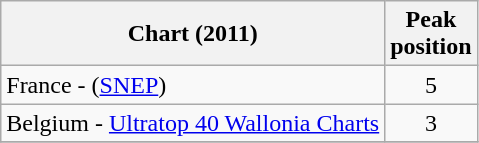<table class="wikitable sortable">
<tr>
<th>Chart (2011)</th>
<th>Peak <br> position</th>
</tr>
<tr>
<td>France - (<a href='#'>SNEP</a>)</td>
<td align="center">5</td>
</tr>
<tr>
<td>Belgium - <a href='#'>Ultratop 40 Wallonia Charts</a></td>
<td align="center">3</td>
</tr>
<tr>
</tr>
</table>
